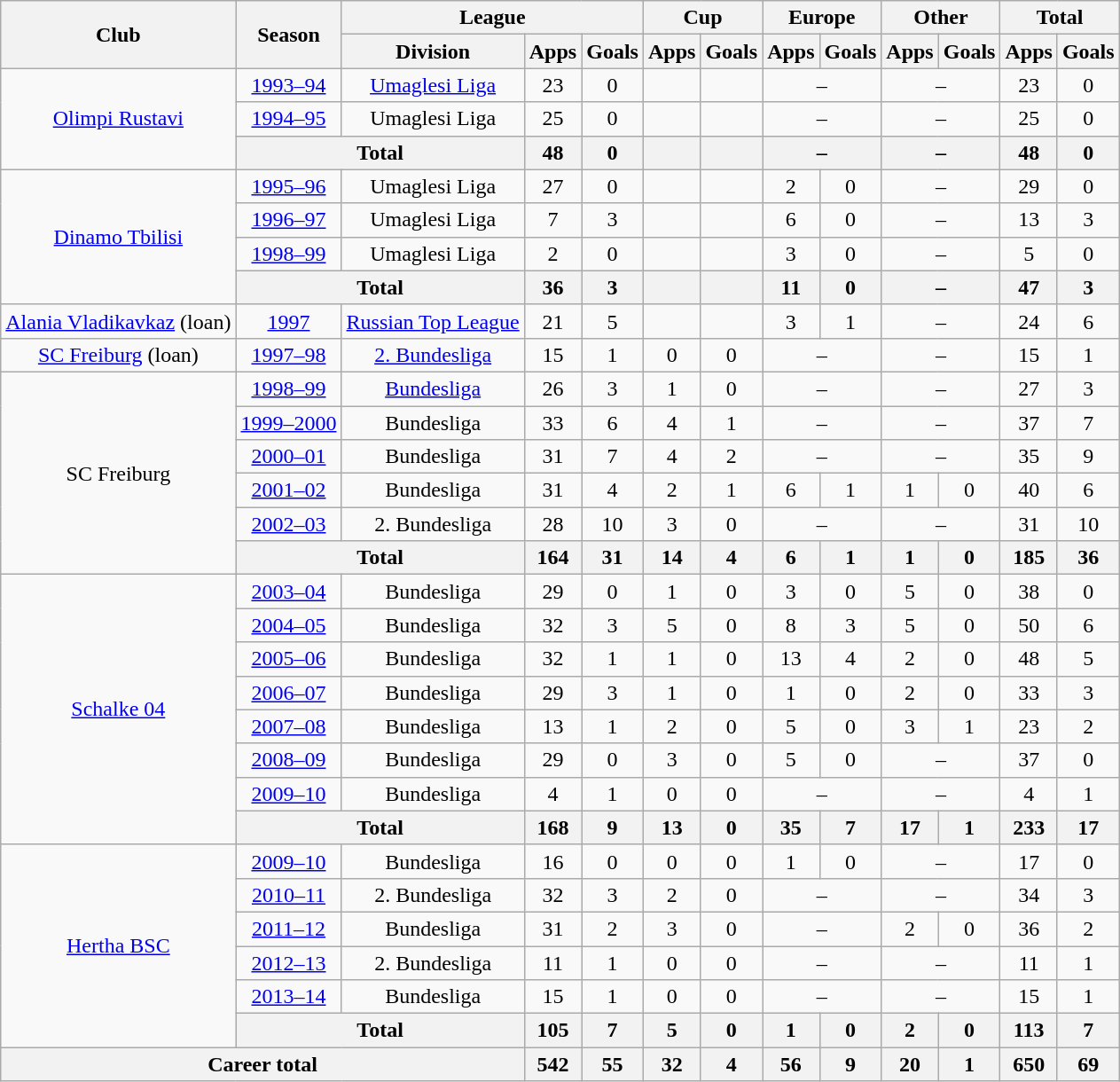<table class="wikitable" style="text-align:center">
<tr>
<th rowspan="2">Club</th>
<th rowspan="2">Season</th>
<th colspan="3">League</th>
<th colspan="2">Cup</th>
<th colspan="2">Europe</th>
<th colspan="2">Other</th>
<th colspan="2">Total</th>
</tr>
<tr>
<th>Division</th>
<th>Apps</th>
<th>Goals</th>
<th>Apps</th>
<th>Goals</th>
<th>Apps</th>
<th>Goals</th>
<th>Apps</th>
<th>Goals</th>
<th>Apps</th>
<th>Goals</th>
</tr>
<tr>
<td rowspan="3"><a href='#'>Olimpi Rustavi</a></td>
<td><a href='#'>1993–94</a></td>
<td><a href='#'>Umaglesi Liga</a></td>
<td>23</td>
<td>0</td>
<td></td>
<td></td>
<td colspan="2">–</td>
<td colspan="2">–</td>
<td>23</td>
<td>0</td>
</tr>
<tr>
<td><a href='#'>1994–95</a></td>
<td>Umaglesi Liga</td>
<td>25</td>
<td>0</td>
<td></td>
<td></td>
<td colspan="2">–</td>
<td colspan="2">–</td>
<td>25</td>
<td>0</td>
</tr>
<tr>
<th colspan="2">Total</th>
<th>48</th>
<th>0</th>
<th></th>
<th></th>
<th colspan="2">–</th>
<th colspan="2">–</th>
<th>48</th>
<th>0</th>
</tr>
<tr>
<td rowspan="4"><a href='#'>Dinamo Tbilisi</a></td>
<td><a href='#'>1995–96</a></td>
<td>Umaglesi Liga</td>
<td>27</td>
<td>0</td>
<td></td>
<td></td>
<td>2</td>
<td>0</td>
<td colspan="2">–</td>
<td>29</td>
<td>0</td>
</tr>
<tr>
<td><a href='#'>1996–97</a></td>
<td>Umaglesi Liga</td>
<td>7</td>
<td>3</td>
<td></td>
<td></td>
<td>6</td>
<td>0</td>
<td colspan="2">–</td>
<td>13</td>
<td>3</td>
</tr>
<tr>
<td><a href='#'>1998–99</a></td>
<td>Umaglesi Liga</td>
<td>2</td>
<td>0</td>
<td></td>
<td></td>
<td>3</td>
<td>0</td>
<td colspan="2">–</td>
<td>5</td>
<td>0</td>
</tr>
<tr>
<th colspan="2">Total</th>
<th>36</th>
<th>3</th>
<th></th>
<th></th>
<th>11</th>
<th>0</th>
<th colspan="2">–</th>
<th>47</th>
<th>3</th>
</tr>
<tr>
<td><a href='#'>Alania Vladikavkaz</a> (loan)</td>
<td><a href='#'>1997</a></td>
<td><a href='#'>Russian Top League</a></td>
<td>21</td>
<td>5</td>
<td></td>
<td></td>
<td>3</td>
<td>1</td>
<td colspan="2">–</td>
<td>24</td>
<td>6</td>
</tr>
<tr>
<td><a href='#'>SC Freiburg</a> (loan)</td>
<td><a href='#'>1997–98</a></td>
<td><a href='#'>2. Bundesliga</a></td>
<td>15</td>
<td>1</td>
<td>0</td>
<td>0</td>
<td colspan="2">–</td>
<td colspan="2">–</td>
<td>15</td>
<td>1</td>
</tr>
<tr>
<td rowspan="6">SC Freiburg</td>
<td><a href='#'>1998–99</a></td>
<td><a href='#'>Bundesliga</a></td>
<td>26</td>
<td>3</td>
<td>1</td>
<td>0</td>
<td colspan="2">–</td>
<td colspan="2">–</td>
<td>27</td>
<td>3</td>
</tr>
<tr>
<td><a href='#'>1999–2000</a></td>
<td>Bundesliga</td>
<td>33</td>
<td>6</td>
<td>4</td>
<td>1</td>
<td colspan="2">–</td>
<td colspan="2">–</td>
<td>37</td>
<td>7</td>
</tr>
<tr>
<td><a href='#'>2000–01</a></td>
<td>Bundesliga</td>
<td>31</td>
<td>7</td>
<td>4</td>
<td>2</td>
<td colspan="2">–</td>
<td colspan="2">–</td>
<td>35</td>
<td>9</td>
</tr>
<tr>
<td><a href='#'>2001–02</a></td>
<td>Bundesliga</td>
<td>31</td>
<td>4</td>
<td>2</td>
<td>1</td>
<td>6</td>
<td>1</td>
<td>1</td>
<td>0</td>
<td>40</td>
<td>6</td>
</tr>
<tr>
<td><a href='#'>2002–03</a></td>
<td>2. Bundesliga</td>
<td>28</td>
<td>10</td>
<td>3</td>
<td>0</td>
<td colspan="2">–</td>
<td colspan="2">–</td>
<td>31</td>
<td>10</td>
</tr>
<tr>
<th colspan="2">Total</th>
<th>164</th>
<th>31</th>
<th>14</th>
<th>4</th>
<th>6</th>
<th>1</th>
<th>1</th>
<th>0</th>
<th>185</th>
<th>36</th>
</tr>
<tr>
<td rowspan="8"><a href='#'>Schalke 04</a></td>
<td><a href='#'>2003–04</a></td>
<td>Bundesliga</td>
<td>29</td>
<td>0</td>
<td>1</td>
<td>0</td>
<td>3</td>
<td>0</td>
<td>5</td>
<td>0</td>
<td>38</td>
<td>0</td>
</tr>
<tr>
<td><a href='#'>2004–05</a></td>
<td>Bundesliga</td>
<td>32</td>
<td>3</td>
<td>5</td>
<td>0</td>
<td>8</td>
<td>3</td>
<td>5</td>
<td>0</td>
<td>50</td>
<td>6</td>
</tr>
<tr>
<td><a href='#'>2005–06</a></td>
<td>Bundesliga</td>
<td>32</td>
<td>1</td>
<td>1</td>
<td>0</td>
<td>13</td>
<td>4</td>
<td>2</td>
<td>0</td>
<td>48</td>
<td>5</td>
</tr>
<tr>
<td><a href='#'>2006–07</a></td>
<td>Bundesliga</td>
<td>29</td>
<td>3</td>
<td>1</td>
<td>0</td>
<td>1</td>
<td>0</td>
<td>2</td>
<td>0</td>
<td>33</td>
<td>3</td>
</tr>
<tr>
<td><a href='#'>2007–08</a></td>
<td>Bundesliga</td>
<td>13</td>
<td>1</td>
<td>2</td>
<td>0</td>
<td>5</td>
<td>0</td>
<td>3</td>
<td>1</td>
<td>23</td>
<td>2</td>
</tr>
<tr>
<td><a href='#'>2008–09</a></td>
<td>Bundesliga</td>
<td>29</td>
<td>0</td>
<td>3</td>
<td>0</td>
<td>5</td>
<td>0</td>
<td colspan="2">–</td>
<td>37</td>
<td>0</td>
</tr>
<tr>
<td><a href='#'>2009–10</a></td>
<td>Bundesliga</td>
<td>4</td>
<td>1</td>
<td>0</td>
<td>0</td>
<td colspan="2">–</td>
<td colspan="2">–</td>
<td>4</td>
<td>1</td>
</tr>
<tr>
<th colspan="2">Total</th>
<th>168</th>
<th>9</th>
<th>13</th>
<th>0</th>
<th>35</th>
<th>7</th>
<th>17</th>
<th>1</th>
<th>233</th>
<th>17</th>
</tr>
<tr>
<td rowspan="6"><a href='#'>Hertha BSC</a></td>
<td><a href='#'>2009–10</a></td>
<td>Bundesliga</td>
<td>16</td>
<td>0</td>
<td>0</td>
<td>0</td>
<td>1</td>
<td>0</td>
<td colspan="2">–</td>
<td>17</td>
<td>0</td>
</tr>
<tr>
<td><a href='#'>2010–11</a></td>
<td>2. Bundesliga</td>
<td>32</td>
<td>3</td>
<td>2</td>
<td>0</td>
<td colspan="2">–</td>
<td colspan="2">–</td>
<td>34</td>
<td>3</td>
</tr>
<tr>
<td><a href='#'>2011–12</a></td>
<td>Bundesliga</td>
<td>31</td>
<td>2</td>
<td>3</td>
<td>0</td>
<td colspan="2">–</td>
<td>2</td>
<td>0</td>
<td>36</td>
<td>2</td>
</tr>
<tr>
<td><a href='#'>2012–13</a></td>
<td>2. Bundesliga</td>
<td>11</td>
<td>1</td>
<td>0</td>
<td>0</td>
<td colspan="2">–</td>
<td colspan="2">–</td>
<td>11</td>
<td>1</td>
</tr>
<tr>
<td><a href='#'>2013–14</a></td>
<td>Bundesliga</td>
<td>15</td>
<td>1</td>
<td>0</td>
<td>0</td>
<td colspan="2">–</td>
<td colspan="2">–</td>
<td>15</td>
<td>1</td>
</tr>
<tr>
<th colspan="2">Total</th>
<th>105</th>
<th>7</th>
<th>5</th>
<th>0</th>
<th>1</th>
<th>0</th>
<th>2</th>
<th>0</th>
<th>113</th>
<th>7</th>
</tr>
<tr>
<th colspan="3">Career total</th>
<th>542</th>
<th>55</th>
<th>32</th>
<th>4</th>
<th>56</th>
<th>9</th>
<th>20</th>
<th>1</th>
<th>650</th>
<th>69</th>
</tr>
</table>
